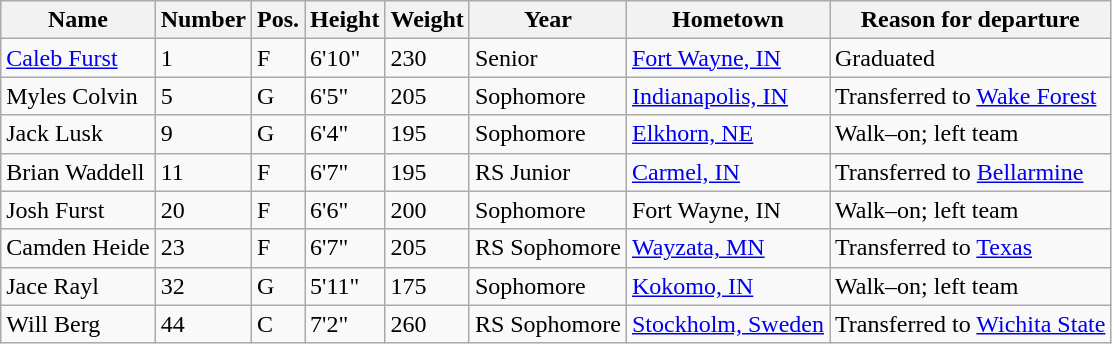<table class="wikitable sortable" border="1">
<tr align=center>
<th>Name</th>
<th>Number</th>
<th>Pos.</th>
<th>Height</th>
<th>Weight</th>
<th>Year</th>
<th>Hometown</th>
<th>Reason for departure</th>
</tr>
<tr>
<td><a href='#'>Caleb Furst</a></td>
<td>1</td>
<td>F</td>
<td>6'10"</td>
<td>230</td>
<td>Senior</td>
<td><a href='#'>Fort Wayne, IN</a></td>
<td>Graduated</td>
</tr>
<tr>
<td>Myles Colvin</td>
<td>5</td>
<td>G</td>
<td>6'5"</td>
<td>205</td>
<td>Sophomore</td>
<td><a href='#'>Indianapolis, IN</a></td>
<td>Transferred to <a href='#'>Wake Forest</a></td>
</tr>
<tr>
<td>Jack Lusk</td>
<td>9</td>
<td>G</td>
<td>6'4"</td>
<td>195</td>
<td>Sophomore</td>
<td><a href='#'>Elkhorn, NE</a></td>
<td>Walk–on; left team</td>
</tr>
<tr>
<td>Brian Waddell</td>
<td>11</td>
<td>F</td>
<td>6'7"</td>
<td>195</td>
<td>RS Junior</td>
<td><a href='#'>Carmel, IN</a></td>
<td>Transferred to <a href='#'>Bellarmine</a></td>
</tr>
<tr>
<td>Josh Furst</td>
<td>20</td>
<td>F</td>
<td>6'6"</td>
<td>200</td>
<td>Sophomore</td>
<td>Fort Wayne, IN</td>
<td>Walk–on; left team</td>
</tr>
<tr>
<td>Camden Heide</td>
<td>23</td>
<td>F</td>
<td>6'7"</td>
<td>205</td>
<td>RS Sophomore</td>
<td><a href='#'>Wayzata, MN</a></td>
<td>Transferred to <a href='#'>Texas</a></td>
</tr>
<tr>
<td>Jace Rayl</td>
<td>32</td>
<td>G</td>
<td>5'11"</td>
<td>175</td>
<td>Sophomore</td>
<td><a href='#'>Kokomo, IN</a></td>
<td>Walk–on; left team</td>
</tr>
<tr>
<td>Will Berg</td>
<td>44</td>
<td>C</td>
<td>7'2"</td>
<td>260</td>
<td>RS Sophomore</td>
<td><a href='#'>Stockholm, Sweden</a></td>
<td>Transferred to <a href='#'>Wichita State</a></td>
</tr>
</table>
